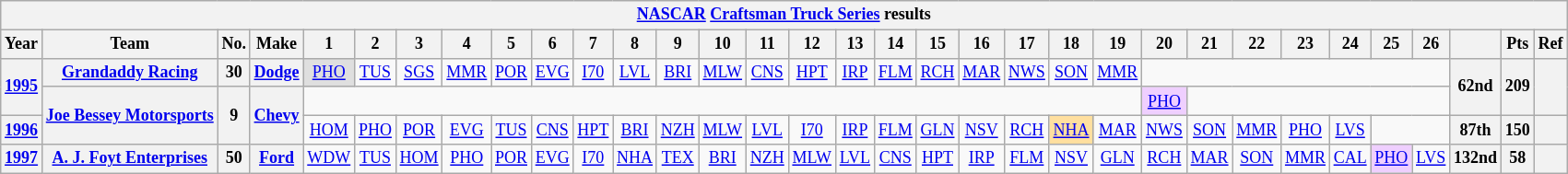<table class="wikitable" style="text-align:center; font-size:75%">
<tr>
<th colspan=45><a href='#'>NASCAR</a> <a href='#'>Craftsman Truck Series</a> results</th>
</tr>
<tr>
<th>Year</th>
<th>Team</th>
<th>No.</th>
<th>Make</th>
<th>1</th>
<th>2</th>
<th>3</th>
<th>4</th>
<th>5</th>
<th>6</th>
<th>7</th>
<th>8</th>
<th>9</th>
<th>10</th>
<th>11</th>
<th>12</th>
<th>13</th>
<th>14</th>
<th>15</th>
<th>16</th>
<th>17</th>
<th>18</th>
<th>19</th>
<th>20</th>
<th>21</th>
<th>22</th>
<th>23</th>
<th>24</th>
<th>25</th>
<th>26</th>
<th></th>
<th>Pts</th>
<th>Ref</th>
</tr>
<tr>
<th rowspan=2><a href='#'>1995</a></th>
<th><a href='#'>Grandaddy Racing</a></th>
<th>30</th>
<th><a href='#'>Dodge</a></th>
<td style="background:#DFDFDF;"><a href='#'>PHO</a><br></td>
<td><a href='#'>TUS</a></td>
<td><a href='#'>SGS</a></td>
<td><a href='#'>MMR</a></td>
<td><a href='#'>POR</a></td>
<td><a href='#'>EVG</a></td>
<td><a href='#'>I70</a></td>
<td><a href='#'>LVL</a></td>
<td><a href='#'>BRI</a></td>
<td><a href='#'>MLW</a></td>
<td><a href='#'>CNS</a></td>
<td><a href='#'>HPT</a></td>
<td><a href='#'>IRP</a></td>
<td><a href='#'>FLM</a></td>
<td><a href='#'>RCH</a></td>
<td><a href='#'>MAR</a></td>
<td><a href='#'>NWS</a></td>
<td><a href='#'>SON</a></td>
<td><a href='#'>MMR</a></td>
<td colspan=7></td>
<th rowspan=2>62nd</th>
<th rowspan=2>209</th>
<th rowspan=2></th>
</tr>
<tr>
<th rowspan=2 nowrap><a href='#'>Joe Bessey Motorsports</a></th>
<th rowspan=2>9</th>
<th rowspan=2><a href='#'>Chevy</a></th>
<td colspan=19></td>
<td style="background:#EFCFFF;"><a href='#'>PHO</a><br></td>
<td colspan=6></td>
</tr>
<tr>
<th><a href='#'>1996</a></th>
<td><a href='#'>HOM</a></td>
<td><a href='#'>PHO</a></td>
<td><a href='#'>POR</a></td>
<td><a href='#'>EVG</a></td>
<td><a href='#'>TUS</a></td>
<td><a href='#'>CNS</a></td>
<td><a href='#'>HPT</a></td>
<td><a href='#'>BRI</a></td>
<td><a href='#'>NZH</a></td>
<td><a href='#'>MLW</a></td>
<td><a href='#'>LVL</a></td>
<td><a href='#'>I70</a></td>
<td><a href='#'>IRP</a></td>
<td><a href='#'>FLM</a></td>
<td><a href='#'>GLN</a></td>
<td><a href='#'>NSV</a></td>
<td><a href='#'>RCH</a></td>
<td style="background:#FFDF9F;"><a href='#'>NHA</a><br></td>
<td><a href='#'>MAR</a></td>
<td><a href='#'>NWS</a></td>
<td><a href='#'>SON</a></td>
<td><a href='#'>MMR</a></td>
<td><a href='#'>PHO</a></td>
<td><a href='#'>LVS</a></td>
<td colspan=2></td>
<th>87th</th>
<th>150</th>
<th></th>
</tr>
<tr>
<th><a href='#'>1997</a></th>
<th><a href='#'>A. J. Foyt Enterprises</a></th>
<th>50</th>
<th><a href='#'>Ford</a></th>
<td><a href='#'>WDW</a></td>
<td><a href='#'>TUS</a></td>
<td><a href='#'>HOM</a></td>
<td><a href='#'>PHO</a></td>
<td><a href='#'>POR</a></td>
<td><a href='#'>EVG</a></td>
<td><a href='#'>I70</a></td>
<td><a href='#'>NHA</a></td>
<td><a href='#'>TEX</a></td>
<td><a href='#'>BRI</a></td>
<td><a href='#'>NZH</a></td>
<td><a href='#'>MLW</a></td>
<td><a href='#'>LVL</a></td>
<td><a href='#'>CNS</a></td>
<td><a href='#'>HPT</a></td>
<td><a href='#'>IRP</a></td>
<td><a href='#'>FLM</a></td>
<td><a href='#'>NSV</a></td>
<td><a href='#'>GLN</a></td>
<td><a href='#'>RCH</a></td>
<td><a href='#'>MAR</a></td>
<td><a href='#'>SON</a></td>
<td><a href='#'>MMR</a></td>
<td><a href='#'>CAL</a></td>
<td style="background:#EFCFFF;"><a href='#'>PHO</a><br></td>
<td><a href='#'>LVS</a></td>
<th>132nd</th>
<th>58</th>
<th></th>
</tr>
</table>
